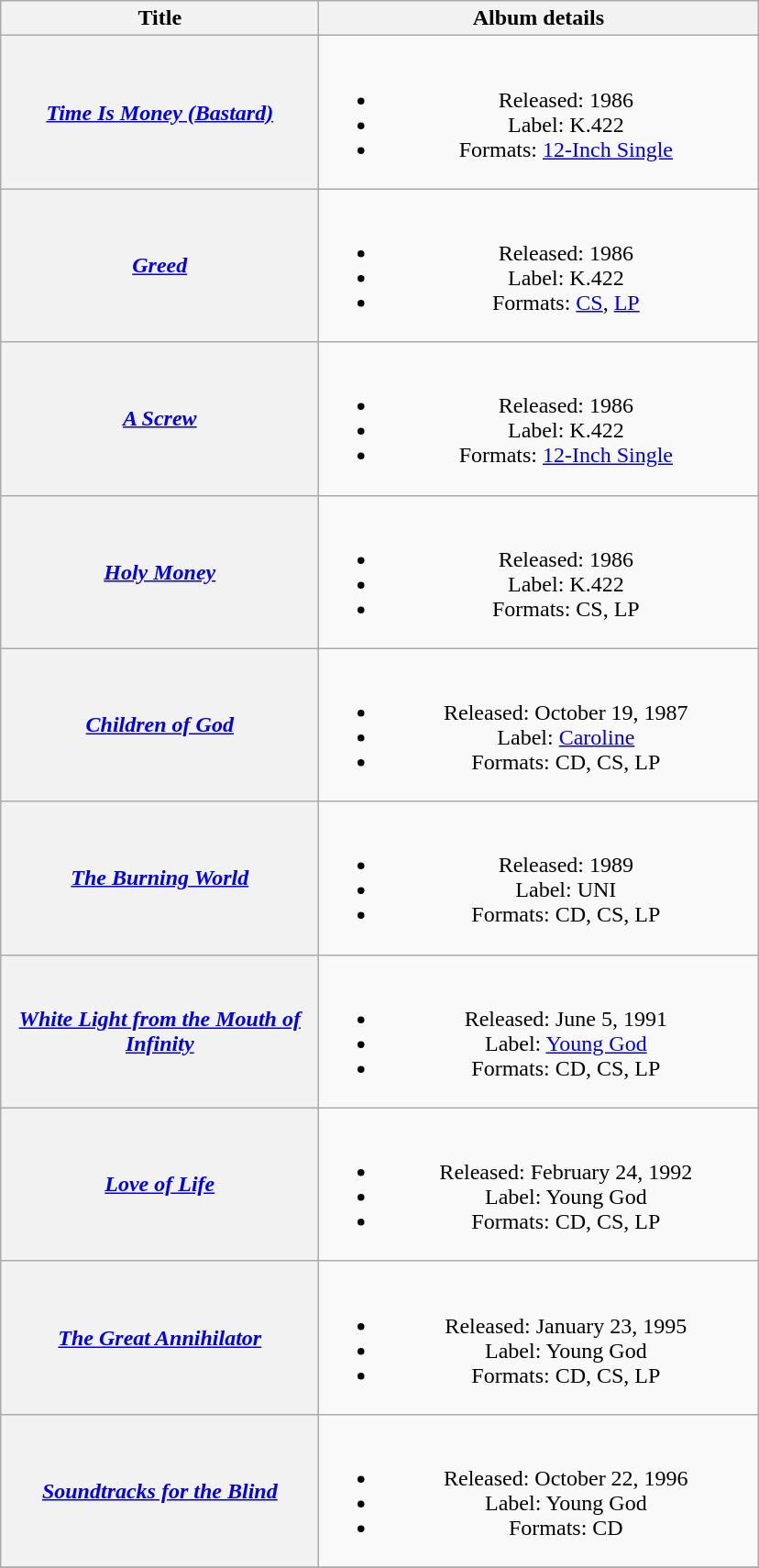<table class="wikitable plainrowheaders" style="text-align:center;">
<tr>
<th scope="col" rowspan="1" style="width:14em;">Title</th>
<th scope="col" rowspan="1" style="width:19.5em;">Album details</th>
</tr>
<tr>
<th scope="row"><em><a href='#'>Time Is Money (Bastard)</a></em></th>
<td><br><ul><li>Released: 1986</li><li>Label: K.422</li><li>Formats: <a href='#'>12-Inch Single</a></li></ul></td>
</tr>
<tr>
<th scope="row"><em><a href='#'>Greed</a></em></th>
<td><br><ul><li>Released: 1986</li><li>Label: K.422</li><li>Formats: <a href='#'>CS</a>, <a href='#'>LP</a></li></ul></td>
</tr>
<tr>
<th scope="row"><em><a href='#'>A Screw</a></em></th>
<td><br><ul><li>Released: 1986</li><li>Label: K.422</li><li>Formats: <a href='#'>12-Inch Single</a></li></ul></td>
</tr>
<tr>
<th scope="row"><em><a href='#'>Holy Money</a></em></th>
<td><br><ul><li>Released: 1986</li><li>Label: K.422</li><li>Formats: CS, LP</li></ul></td>
</tr>
<tr>
<th scope="row"><em><a href='#'>Children of God</a></em></th>
<td><br><ul><li>Released: October 19, 1987</li><li>Label: <a href='#'>Caroline</a></li><li>Formats: CD, CS, LP</li></ul></td>
</tr>
<tr>
<th scope="row"><em><a href='#'>The Burning World</a></em></th>
<td><br><ul><li>Released: 1989</li><li>Label: UNI</li><li>Formats: CD, CS, LP</li></ul></td>
</tr>
<tr>
<th scope="row"><em><a href='#'>White Light from the Mouth of Infinity</a></em></th>
<td><br><ul><li>Released: June 5, 1991</li><li>Label: <a href='#'>Young God</a></li><li>Formats: CD, CS, LP</li></ul></td>
</tr>
<tr>
<th scope="row"><em><a href='#'>Love of Life</a></em></th>
<td><br><ul><li>Released: February 24, 1992</li><li>Label: Young God</li><li>Formats: CD, CS, LP</li></ul></td>
</tr>
<tr>
<th scope="row"><em><a href='#'>The Great Annihilator</a></em></th>
<td><br><ul><li>Released: January 23, 1995</li><li>Label: Young God</li><li>Formats: CD, CS, LP</li></ul></td>
</tr>
<tr>
<th scope="row"><em><a href='#'>Soundtracks for the Blind</a></em></th>
<td><br><ul><li>Released: October 22, 1996</li><li>Label: Young God</li><li>Formats: CD</li></ul></td>
</tr>
<tr>
</tr>
</table>
